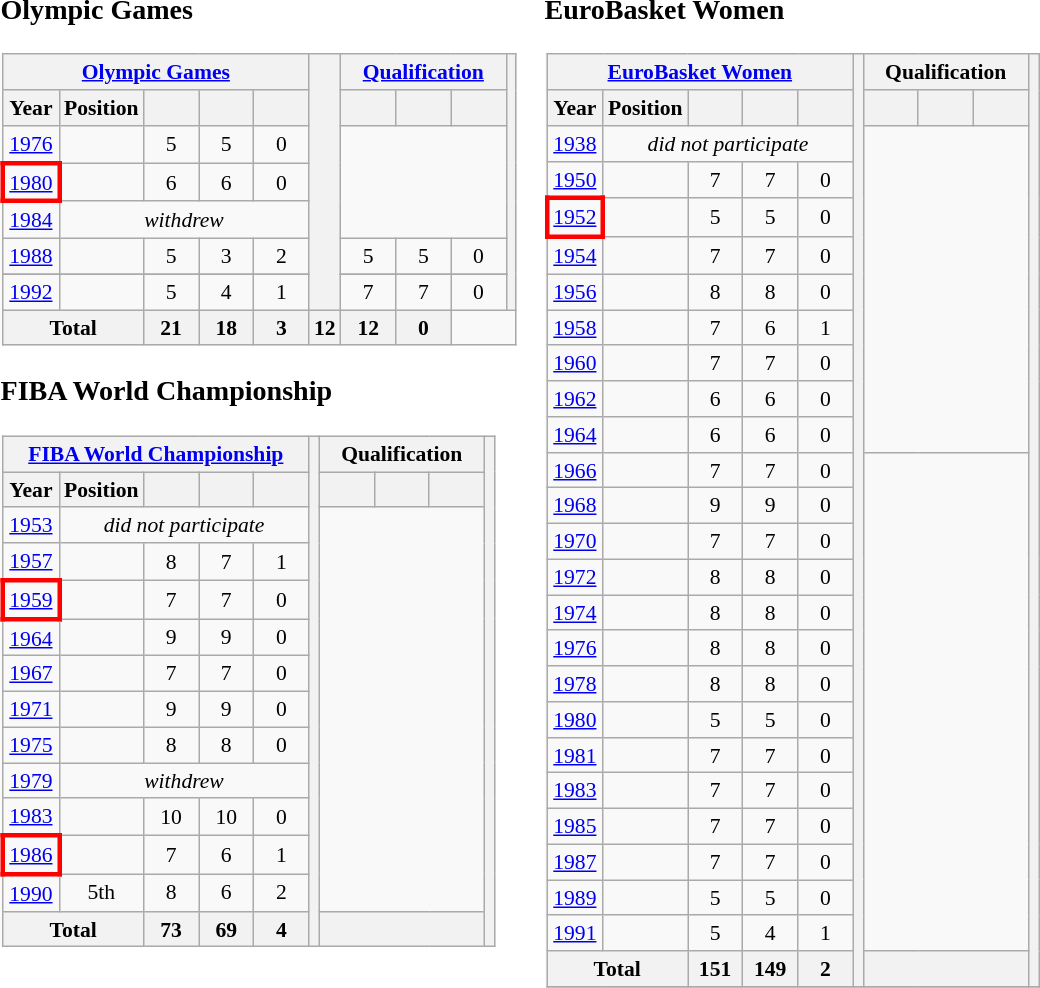<table>
<tr>
<td valign="top" width="0%"><br><h3>Olympic Games</h3><table class="wikitable" style="text-align: center;font-size:90%;">
<tr>
<th colspan="5"><a href='#'>Olympic Games</a></th>
<th rowspan="8"></th>
<th colspan="3"><a href='#'>Qualification</a></th>
<th rowspan="8"></th>
</tr>
<tr>
<th>Year</th>
<th>Position</th>
<th width="30"></th>
<th width="30"></th>
<th width="30"></th>
<th width="30"></th>
<th width="30"></th>
<th width="30"></th>
</tr>
<tr>
<td> <a href='#'>1976</a></td>
<td></td>
<td>5</td>
<td>5</td>
<td>0</td>
<td colspan="3" rowspan="3"></td>
</tr>
<tr>
<td style="border: 3px solid red"> <a href='#'>1980</a></td>
<td></td>
<td>6</td>
<td>6</td>
<td>0</td>
</tr>
<tr>
<td> <a href='#'>1984</a></td>
<td colspan="4"><em>withdrew</em></td>
</tr>
<tr>
<td> <a href='#'>1988</a></td>
<td></td>
<td>5</td>
<td>3</td>
<td>2</td>
<td>5</td>
<td>5</td>
<td>0</td>
</tr>
<tr>
</tr>
<tr>
<td> <a href='#'>1992</a></td>
<td></td>
<td>5</td>
<td>4</td>
<td>1</td>
<td>7</td>
<td>7</td>
<td>0</td>
</tr>
<tr>
<th colspan="2">Total</th>
<th>21</th>
<th>18</th>
<th>3</th>
<th>12</th>
<th>12</th>
<th>0</th>
</tr>
</table>
<h3>FIBA World Championship</h3><table class="wikitable" style="text-align: center;font-size:90%;">
<tr>
<th colspan="5"><a href='#'>FIBA World Championship</a></th>
<th rowspan="21"></th>
<th colspan="3">Qualification</th>
<th rowspan="14"></th>
</tr>
<tr>
<th>Year</th>
<th>Position</th>
<th width="30"></th>
<th width="30"></th>
<th width="30"></th>
<th width="30"></th>
<th width="30"></th>
<th width="30"></th>
</tr>
<tr>
<td> <a href='#'>1953</a></td>
<td colspan="4"><em>did not participate</em></td>
</tr>
<tr>
<td> <a href='#'>1957</a></td>
<td></td>
<td>8</td>
<td>7</td>
<td>1</td>
</tr>
<tr>
<td style="border: 3px solid red"> <a href='#'>1959</a></td>
<td></td>
<td>7</td>
<td>7</td>
<td>0</td>
</tr>
<tr>
<td> <a href='#'>1964</a></td>
<td></td>
<td>9</td>
<td>9</td>
<td>0</td>
</tr>
<tr>
<td> <a href='#'>1967</a></td>
<td></td>
<td>7</td>
<td>7</td>
<td>0</td>
</tr>
<tr>
<td> <a href='#'>1971</a></td>
<td></td>
<td>9</td>
<td>9</td>
<td>0</td>
</tr>
<tr>
<td> <a href='#'>1975</a></td>
<td></td>
<td>8</td>
<td>8</td>
<td>0</td>
</tr>
<tr>
<td> <a href='#'>1979</a></td>
<td colspan="4"><em>withdrew</em></td>
</tr>
<tr>
<td> <a href='#'>1983</a></td>
<td></td>
<td>10</td>
<td>10</td>
<td>0</td>
</tr>
<tr>
<td style="border: 3px solid red"> <a href='#'>1986</a></td>
<td></td>
<td>7</td>
<td>6</td>
<td>1</td>
</tr>
<tr>
<td> <a href='#'>1990</a></td>
<td>5th</td>
<td>8</td>
<td>6</td>
<td>2</td>
</tr>
<tr>
<th colspan="2">Total</th>
<th>73</th>
<th>69</th>
<th>4</th>
<th colspan="3"></th>
</tr>
</table>
</td>
<td valign="top" width="0%"><br><h3>EuroBasket Women</h3><table class="wikitable" style="text-align: center;font-size:90%;">
<tr>
<th colspan="5"><a href='#'>EuroBasket Women</a></th>
<th rowspan="26"></th>
<th colspan="3">Qualification</th>
<th rowspan="26"></th>
</tr>
<tr>
<th>Year</th>
<th>Position</th>
<th width="30"></th>
<th width="30"></th>
<th width="30"></th>
<th width="30"></th>
<th width="30"></th>
<th width="30"></th>
</tr>
<tr>
<td> <a href='#'>1938</a></td>
<td colspan="4"><em>did not participate</em></td>
<td colspan="3" rowspan="9"></td>
</tr>
<tr>
<td> <a href='#'>1950</a></td>
<td></td>
<td>7</td>
<td>7</td>
<td>0</td>
</tr>
<tr>
<td style="border: 3px solid red"> <a href='#'>1952</a></td>
<td></td>
<td>5</td>
<td>5</td>
<td>0</td>
</tr>
<tr>
<td> <a href='#'>1954</a></td>
<td></td>
<td>7</td>
<td>7</td>
<td>0</td>
</tr>
<tr>
<td> <a href='#'>1956</a></td>
<td></td>
<td>8</td>
<td>8</td>
<td>0</td>
</tr>
<tr>
<td> <a href='#'>1958</a></td>
<td></td>
<td>7</td>
<td>6</td>
<td>1</td>
</tr>
<tr>
<td> <a href='#'>1960</a></td>
<td></td>
<td>7</td>
<td>7</td>
<td>0</td>
</tr>
<tr>
<td> <a href='#'>1962</a></td>
<td></td>
<td>6</td>
<td>6</td>
<td>0</td>
</tr>
<tr>
<td> <a href='#'>1964</a></td>
<td></td>
<td>6</td>
<td>6</td>
<td>0</td>
</tr>
<tr>
<td> <a href='#'>1966</a></td>
<td></td>
<td>7</td>
<td>7</td>
<td>0</td>
</tr>
<tr>
<td> <a href='#'>1968</a></td>
<td></td>
<td>9</td>
<td>9</td>
<td>0</td>
</tr>
<tr>
<td> <a href='#'>1970</a></td>
<td></td>
<td>7</td>
<td>7</td>
<td>0</td>
</tr>
<tr>
<td> <a href='#'>1972</a></td>
<td></td>
<td>8</td>
<td>8</td>
<td>0</td>
</tr>
<tr>
<td> <a href='#'>1974</a></td>
<td></td>
<td>8</td>
<td>8</td>
<td>0</td>
</tr>
<tr>
<td> <a href='#'>1976</a></td>
<td></td>
<td>8</td>
<td>8</td>
<td>0</td>
</tr>
<tr>
<td> <a href='#'>1978</a></td>
<td></td>
<td>8</td>
<td>8</td>
<td>0</td>
</tr>
<tr>
<td> <a href='#'>1980</a></td>
<td></td>
<td>5</td>
<td>5</td>
<td>0</td>
</tr>
<tr>
<td> <a href='#'>1981</a></td>
<td></td>
<td>7</td>
<td>7</td>
<td>0</td>
</tr>
<tr>
<td> <a href='#'>1983</a></td>
<td></td>
<td>7</td>
<td>7</td>
<td>0</td>
</tr>
<tr>
<td> <a href='#'>1985</a></td>
<td></td>
<td>7</td>
<td>7</td>
<td>0</td>
</tr>
<tr>
<td> <a href='#'>1987</a></td>
<td></td>
<td>7</td>
<td>7</td>
<td>0</td>
</tr>
<tr>
<td> <a href='#'>1989</a></td>
<td></td>
<td>5</td>
<td>5</td>
<td>0</td>
</tr>
<tr>
<td> <a href='#'>1991</a></td>
<td></td>
<td>5</td>
<td>4</td>
<td>1</td>
</tr>
<tr>
<th colspan="2">Total</th>
<th>151</th>
<th>149</th>
<th>2</th>
<th colspan="3"></th>
</tr>
<tr>
</tr>
</table>
</td>
</tr>
</table>
